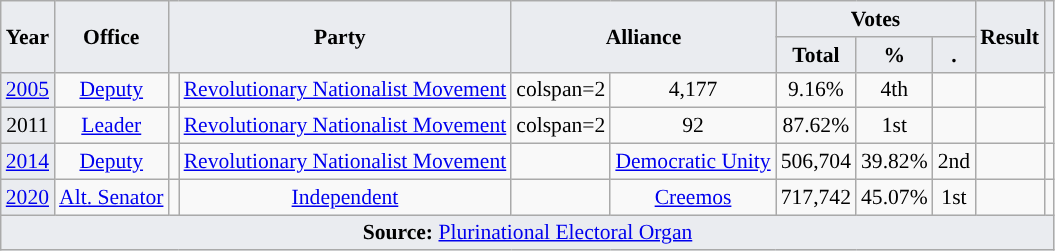<table class="wikitable" style="font-size:90%; text-align:center;">
<tr>
<th style="background-color:#EAECF0;" rowspan=2>Year</th>
<th style="background-color:#EAECF0;" rowspan=2>Office</th>
<th style="background-color:#EAECF0;" colspan=2 rowspan=2>Party</th>
<th style="background-color:#EAECF0;" colspan=2 rowspan=2>Alliance</th>
<th style="background-color:#EAECF0;" colspan=3>Votes</th>
<th style="background-color:#EAECF0;" rowspan=2>Result</th>
<th style="background-color:#EAECF0;" rowspan=2></th>
</tr>
<tr>
<th style="background-color:#EAECF0;">Total</th>
<th style="background-color:#EAECF0;">%</th>
<th style="background-color:#EAECF0;">.</th>
</tr>
<tr>
<td style="background-color:#EAECF0;"><a href='#'>2005</a></td>
<td><a href='#'>Deputy</a></td>
<td style="background-color:"></td>
<td><a href='#'>Revolutionary Nationalist Movement</a></td>
<td>colspan=2 </td>
<td>4,177</td>
<td>9.16%</td>
<td>4th</td>
<td></td>
<td></td>
</tr>
<tr>
<td style="background-color:#EAECF0;">2011</td>
<td><a href='#'>Leader</a></td>
<td style="background-color:"></td>
<td><a href='#'>Revolutionary Nationalist Movement</a></td>
<td>colspan=2 </td>
<td>92</td>
<td>87.62%</td>
<td>1st</td>
<td></td>
<td></td>
</tr>
<tr>
<td style="background-color:#EAECF0;"><a href='#'>2014</a></td>
<td><a href='#'>Deputy</a></td>
<td style="background-color:"></td>
<td><a href='#'>Revolutionary Nationalist Movement</a></td>
<td style="background-color:"></td>
<td><a href='#'>Democratic Unity</a></td>
<td>506,704</td>
<td>39.82%</td>
<td>2nd</td>
<td></td>
<td></td>
</tr>
<tr>
<td style="background-color:#EAECF0;"><a href='#'>2020</a></td>
<td><a href='#'>Alt. Senator</a></td>
<td style="background-color:"></td>
<td><a href='#'>Independent</a></td>
<td style="background-color:"></td>
<td><a href='#'>Creemos</a></td>
<td>717,742</td>
<td>45.07%</td>
<td>1st</td>
<td></td>
<td></td>
</tr>
<tr>
<td style="background-color:#EAECF0;" colspan=11><strong>Source:</strong> <a href='#'>Plurinational Electoral Organ</a>  </td>
</tr>
</table>
